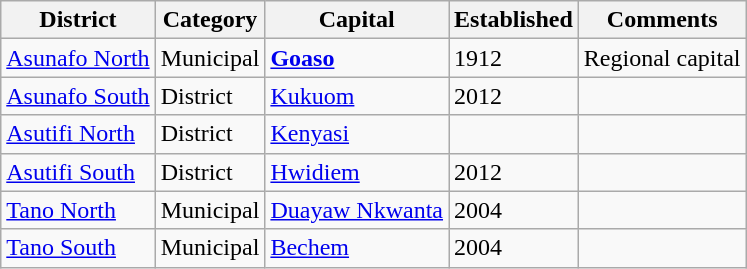<table class="wikitable sortable">
<tr>
<th>District</th>
<th>Category</th>
<th>Capital</th>
<th>Established</th>
<th>Comments</th>
</tr>
<tr>
<td><a href='#'>Asunafo North</a></td>
<td>Municipal</td>
<td><strong><a href='#'>Goaso</a></strong></td>
<td>1912</td>
<td>Regional capital</td>
</tr>
<tr>
<td><a href='#'>Asunafo South</a></td>
<td>District</td>
<td><a href='#'>Kukuom</a></td>
<td>2012</td>
<td></td>
</tr>
<tr>
<td><a href='#'>Asutifi North</a></td>
<td>District</td>
<td><a href='#'>Kenyasi</a></td>
<td></td>
<td></td>
</tr>
<tr>
<td><a href='#'>Asutifi South</a></td>
<td>District</td>
<td><a href='#'>Hwidiem</a></td>
<td>2012</td>
<td></td>
</tr>
<tr>
<td><a href='#'>Tano North</a></td>
<td>Municipal</td>
<td><a href='#'>Duayaw Nkwanta</a></td>
<td>2004</td>
<td></td>
</tr>
<tr>
<td><a href='#'>Tano South</a></td>
<td>Municipal</td>
<td><a href='#'>Bechem</a></td>
<td>2004</td>
<td></td>
</tr>
</table>
